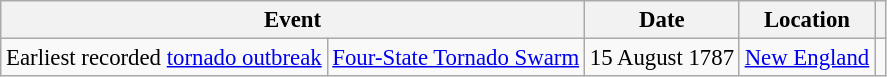<table class="wikitable" style="font-size: 95%;text-align:left;">
<tr>
<th colspan="2">Event</th>
<th>Date</th>
<th>Location</th>
<th></th>
</tr>
<tr>
<td>Earliest recorded <a href='#'>tornado outbreak</a></td>
<td><a href='#'>Four-State Tornado Swarm</a></td>
<td>15 August 1787</td>
<td><a href='#'>New England</a></td>
<td></td>
</tr>
</table>
